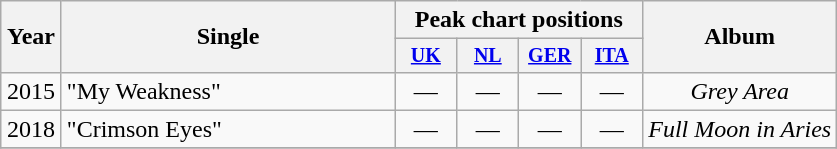<table class="wikitable">
<tr>
<th rowspan="2" width="33">Year</th>
<th rowspan="2" width="215">Single</th>
<th colspan="4">Peak chart positions</th>
<th rowspan="2">Album</th>
</tr>
<tr style="font-size:smaller;">
<th width="35"><a href='#'>UK</a></th>
<th width="35"><a href='#'>NL</a></th>
<th width="35"><a href='#'>GER</a></th>
<th width="35"><a href='#'>ITA</a></th>
</tr>
<tr>
<td align="center" rowspan=1>2015</td>
<td>"My Weakness"</td>
<td align="center">—</td>
<td align="center">—</td>
<td align="center">—</td>
<td align="center">—</td>
<td align="center" rowspan=1><em>Grey Area</em></td>
</tr>
<tr>
<td align="center" rowspan=1>2018</td>
<td>"Crimson Eyes"</td>
<td align="center">—</td>
<td align="center">—</td>
<td align="center">—</td>
<td align="center">—</td>
<td align="center" rowspan=1><em>Full Moon in Aries</em></td>
</tr>
<tr>
</tr>
</table>
